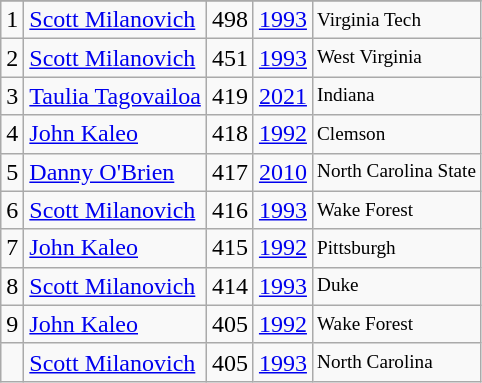<table class="wikitable">
<tr>
</tr>
<tr>
<td>1</td>
<td><a href='#'>Scott Milanovich</a></td>
<td>498</td>
<td><a href='#'>1993</a></td>
<td style="font-size:80%;">Virginia Tech</td>
</tr>
<tr>
<td>2</td>
<td><a href='#'>Scott Milanovich</a></td>
<td>451</td>
<td><a href='#'>1993</a></td>
<td style="font-size:80%;">West Virginia</td>
</tr>
<tr>
<td>3</td>
<td><a href='#'>Taulia Tagovailoa</a></td>
<td>419</td>
<td><a href='#'>2021</a></td>
<td style="font-size:80%;">Indiana</td>
</tr>
<tr>
<td>4</td>
<td><a href='#'>John Kaleo</a></td>
<td>418</td>
<td><a href='#'>1992</a></td>
<td style="font-size:80%;">Clemson</td>
</tr>
<tr>
<td>5</td>
<td><a href='#'>Danny O'Brien</a></td>
<td>417</td>
<td><a href='#'>2010</a></td>
<td style="font-size:80%;">North Carolina State</td>
</tr>
<tr>
<td>6</td>
<td><a href='#'>Scott Milanovich</a></td>
<td>416</td>
<td><a href='#'>1993</a></td>
<td style="font-size:80%;">Wake Forest</td>
</tr>
<tr>
<td>7</td>
<td><a href='#'>John Kaleo</a></td>
<td>415</td>
<td><a href='#'>1992</a></td>
<td style="font-size:80%;">Pittsburgh</td>
</tr>
<tr>
<td>8</td>
<td><a href='#'>Scott Milanovich</a></td>
<td>414</td>
<td><a href='#'>1993</a></td>
<td style="font-size:80%;">Duke</td>
</tr>
<tr>
<td>9</td>
<td><a href='#'>John Kaleo</a></td>
<td>405</td>
<td><a href='#'>1992</a></td>
<td style="font-size:80%;">Wake Forest</td>
</tr>
<tr>
<td></td>
<td><a href='#'>Scott Milanovich</a></td>
<td>405</td>
<td><a href='#'>1993</a></td>
<td style="font-size:80%;">North Carolina</td>
</tr>
</table>
